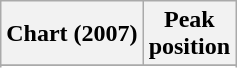<table class="wikitable sortable plainrowheaders" style="text-align:center">
<tr>
<th scope="col">Chart (2007)</th>
<th scope="col">Peak<br> position</th>
</tr>
<tr>
</tr>
<tr>
</tr>
</table>
